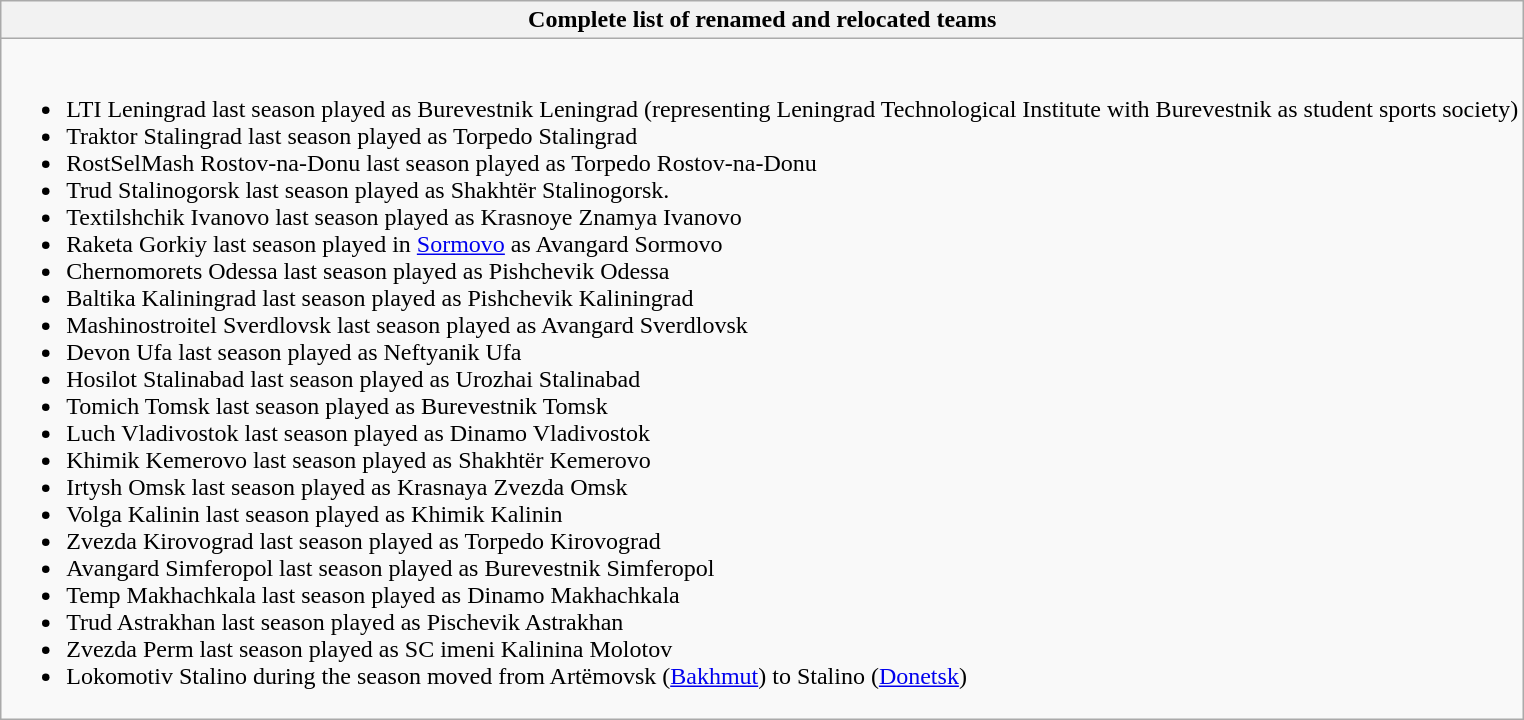<table class="wikitable mw-collapsible mw-collapsed">
<tr>
<th>Complete list of renamed and relocated teams</th>
</tr>
<tr>
<td><br><ul><li>LTI Leningrad last season played as Burevestnik Leningrad (representing Leningrad Technological Institute with Burevestnik as student sports society)</li><li>Traktor Stalingrad last season played as Torpedo Stalingrad</li><li>RostSelMash Rostov-na-Donu last season played as Torpedo Rostov-na-Donu</li><li>Trud Stalinogorsk last season played as Shakhtër Stalinogorsk.</li><li>Textilshchik Ivanovo last season played as Krasnoye Znamya Ivanovo</li><li>Raketa Gorkiy last season played in <a href='#'>Sormovo</a> as Avangard Sormovo</li><li>Chernomorets Odessa last season played as Pishchevik Odessa</li><li>Baltika Kaliningrad last season played as Pishchevik Kaliningrad</li><li>Mashinostroitel Sverdlovsk last season played as Avangard Sverdlovsk</li><li>Devon Ufa last season played as Neftyanik Ufa</li><li>Hosilot Stalinabad last season played as Urozhai Stalinabad</li><li>Tomich Tomsk last season played as Burevestnik Tomsk</li><li>Luch Vladivostok last season played as Dinamo Vladivostok</li><li>Khimik Kemerovo last season played as Shakhtër Kemerovo</li><li>Irtysh Omsk last season played as Krasnaya Zvezda Omsk</li><li>Volga Kalinin last season played as Khimik Kalinin</li><li>Zvezda Kirovograd last season played as Torpedo Kirovograd</li><li>Avangard Simferopol last season played as Burevestnik Simferopol</li><li>Temp Makhachkala last season played as Dinamo Makhachkala</li><li>Trud Astrakhan last season played as Pischevik Astrakhan</li><li>Zvezda Perm last season played as SC imeni Kalinina Molotov</li><li>Lokomotiv Stalino during the season moved from Artëmovsk (<a href='#'>Bakhmut</a>) to Stalino (<a href='#'>Donetsk</a>)</li></ul></td>
</tr>
</table>
